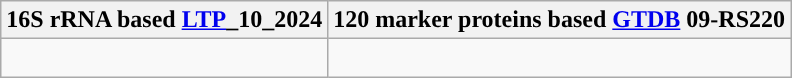<table class="wikitable">
<tr>
<th colspan=1>16S rRNA based <a href='#'>LTP</a>_10_2024</th>
<th colspan=1>120 marker proteins based <a href='#'>GTDB</a> 09-RS220</th>
</tr>
<tr>
<td style="vertical-align:top"><br></td>
<td><br></td>
</tr>
</table>
